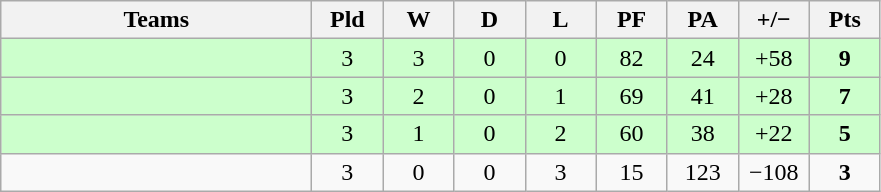<table class="wikitable" style="text-align: center;">
<tr>
<th width="200">Teams</th>
<th width="40">Pld</th>
<th width="40">W</th>
<th width="40">D</th>
<th width="40">L</th>
<th width="40">PF</th>
<th width="40">PA</th>
<th width="40">+/−</th>
<th width="40">Pts</th>
</tr>
<tr bgcolor=ccffcc>
<td align=left></td>
<td>3</td>
<td>3</td>
<td>0</td>
<td>0</td>
<td>82</td>
<td>24</td>
<td>+58</td>
<td><strong>9</strong></td>
</tr>
<tr bgcolor=ccffcc>
<td align=left></td>
<td>3</td>
<td>2</td>
<td>0</td>
<td>1</td>
<td>69</td>
<td>41</td>
<td>+28</td>
<td><strong>7</strong></td>
</tr>
<tr bgcolor=ccffcc>
<td align=left></td>
<td>3</td>
<td>1</td>
<td>0</td>
<td>2</td>
<td>60</td>
<td>38</td>
<td>+22</td>
<td><strong>5</strong></td>
</tr>
<tr>
<td align=left></td>
<td>3</td>
<td>0</td>
<td>0</td>
<td>3</td>
<td>15</td>
<td>123</td>
<td>−108</td>
<td><strong>3</strong></td>
</tr>
</table>
